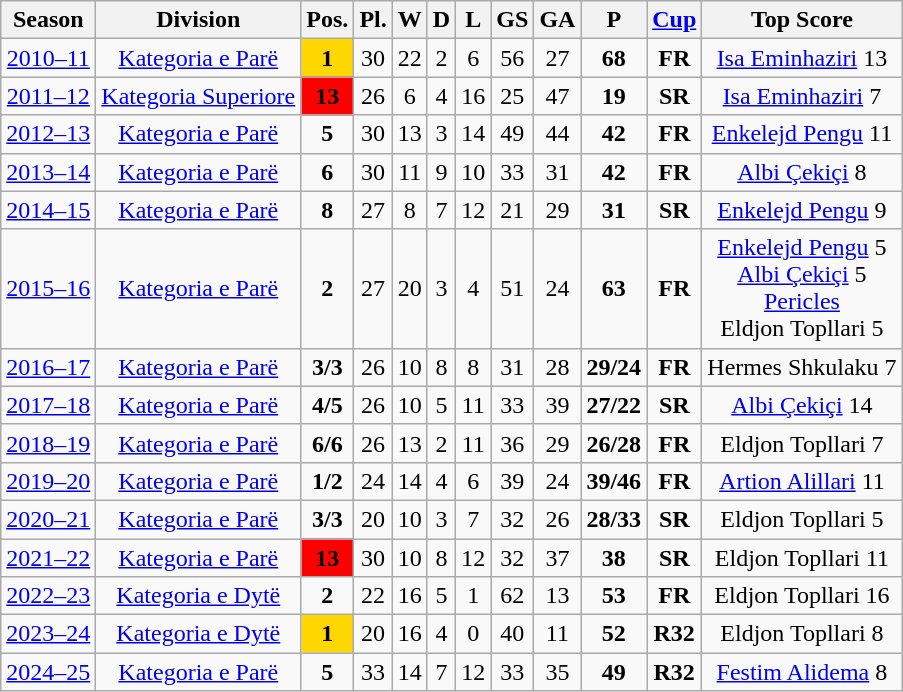<table class="wikitable mw-collapsible mw-collapsed">
<tr style="background:#efefef;">
<th>Season</th>
<th>Division</th>
<th>Pos.</th>
<th>Pl.</th>
<th>W</th>
<th>D</th>
<th>L</th>
<th>GS</th>
<th>GA</th>
<th>P</th>
<th><a href='#'>Cup</a></th>
<th>Top Score</th>
</tr>
<tr align=center>
<td><a href='#'>2010–11</a></td>
<td><a href='#'>Kategoria e Parë</a></td>
<td style="text-align:center; background:gold;"><strong>1</strong></td>
<td>30</td>
<td>22</td>
<td>2</td>
<td>6</td>
<td>56</td>
<td>27</td>
<td><strong>68</strong></td>
<td><strong>FR</strong></td>
<td> <a href='#'>Isa Eminhaziri</a> 13</td>
</tr>
<tr align=center>
<td><a href='#'>2011–12</a></td>
<td><a href='#'>Kategoria Superiore</a></td>
<td style="text-align:center; background:red;"><strong>13</strong></td>
<td>26</td>
<td>6</td>
<td>4</td>
<td>16</td>
<td>25</td>
<td>47</td>
<td><strong>19</strong></td>
<td><strong>SR</strong></td>
<td> <a href='#'>Isa Eminhaziri</a> 7</td>
</tr>
<tr align=center>
<td><a href='#'>2012–13</a></td>
<td><a href='#'>Kategoria e Parë</a></td>
<td><strong>5</strong></td>
<td>30</td>
<td>13</td>
<td>3</td>
<td>14</td>
<td>49</td>
<td>44</td>
<td><strong>42</strong></td>
<td><strong>FR</strong></td>
<td> <a href='#'>Enkelejd Pengu</a> 11</td>
</tr>
<tr align=center>
<td><a href='#'>2013–14</a></td>
<td><a href='#'>Kategoria e Parë</a></td>
<td><strong>6</strong></td>
<td>30</td>
<td>11</td>
<td>9</td>
<td>10</td>
<td>33</td>
<td>31</td>
<td><strong>42</strong></td>
<td><strong>FR</strong></td>
<td> <a href='#'>Albi Çekiçi</a> 8</td>
</tr>
<tr align=center>
<td><a href='#'>2014–15</a></td>
<td><a href='#'>Kategoria e Parë</a></td>
<td><strong>8</strong></td>
<td>27</td>
<td>8</td>
<td>7</td>
<td>12</td>
<td>21</td>
<td>29</td>
<td><strong>31</strong></td>
<td><strong>SR</strong></td>
<td> <a href='#'>Enkelejd Pengu</a> 9</td>
</tr>
<tr align=center>
<td><a href='#'>2015–16</a></td>
<td><a href='#'>Kategoria e Parë</a></td>
<td><strong>2</strong></td>
<td>27</td>
<td>20</td>
<td>3</td>
<td>4</td>
<td>51</td>
<td>24</td>
<td><strong>63</strong></td>
<td><strong>FR</strong></td>
<td> <a href='#'>Enkelejd Pengu</a> 5<br> <a href='#'>Albi Çekiçi</a> 5 <br> <a href='#'>Pericles</a><br> Eldjon Topllari 5</td>
</tr>
<tr align=center>
<td><a href='#'>2016–17</a></td>
<td><a href='#'>Kategoria e Parë</a></td>
<td><strong>3/3</strong></td>
<td>26</td>
<td>10</td>
<td>8</td>
<td>8</td>
<td>31</td>
<td>28</td>
<td><strong>29/24</strong></td>
<td><strong>FR</strong></td>
<td> Hermes Shkulaku 7</td>
</tr>
<tr align=center>
<td><a href='#'>2017–18</a></td>
<td><a href='#'>Kategoria e Parë</a></td>
<td><strong>4/5</strong></td>
<td>26</td>
<td>10</td>
<td>5</td>
<td>11</td>
<td>33</td>
<td>39</td>
<td><strong>27/22</strong></td>
<td><strong>SR</strong></td>
<td> <a href='#'>Albi Çekiçi</a> 14</td>
</tr>
<tr align=center>
<td><a href='#'>2018–19</a></td>
<td><a href='#'>Kategoria e Parë</a></td>
<td><strong>6/6</strong></td>
<td>26</td>
<td>13</td>
<td>2</td>
<td>11</td>
<td>36</td>
<td>29</td>
<td><strong>26/28</strong></td>
<td><strong>FR</strong></td>
<td> Eldjon Topllari 7</td>
</tr>
<tr align=center>
<td><a href='#'>2019–20</a></td>
<td><a href='#'>Kategoria e Parë</a></td>
<td><strong>1/2</strong></td>
<td>24</td>
<td>14</td>
<td>4</td>
<td>6</td>
<td>39</td>
<td>24</td>
<td><strong>39/46</strong></td>
<td><strong>FR</strong></td>
<td> <a href='#'>Artion Alillari</a> 11</td>
</tr>
<tr align=center>
<td><a href='#'>2020–21</a></td>
<td><a href='#'>Kategoria e Parë</a></td>
<td><strong>3/3</strong></td>
<td>20</td>
<td>10</td>
<td>3</td>
<td>7</td>
<td>32</td>
<td>26</td>
<td><strong>28/33</strong></td>
<td><strong>SR</strong></td>
<td> Eldjon Topllari 5</td>
</tr>
<tr align=center>
<td><a href='#'>2021–22</a></td>
<td><a href='#'>Kategoria e Parë</a></td>
<td style="text-align:center; background:red;"><strong>13</strong></td>
<td>30</td>
<td>10</td>
<td>8</td>
<td>12</td>
<td>32</td>
<td>37</td>
<td><strong>38</strong></td>
<td><strong>SR</strong></td>
<td> Eldjon Topllari 11</td>
</tr>
<tr align=center>
<td><a href='#'>2022–23</a></td>
<td><a href='#'>Kategoria e Dytë</a></td>
<td><strong>2</strong></td>
<td>22</td>
<td>16</td>
<td>5</td>
<td>1</td>
<td>62</td>
<td>13</td>
<td><strong>53</strong></td>
<td><strong>FR</strong></td>
<td> Eldjon Topllari 16</td>
</tr>
<tr align=center>
<td><a href='#'>2023–24</a></td>
<td><a href='#'>Kategoria e Dytë</a></td>
<td style="text-align:center; background:gold;"><strong>1</strong></td>
<td>20</td>
<td>16</td>
<td>4</td>
<td>0</td>
<td>40</td>
<td>11</td>
<td><strong>52</strong></td>
<td><strong>R32</strong></td>
<td> Eldjon Topllari 8</td>
</tr>
<tr align=center>
<td><a href='#'>2024–25</a></td>
<td><a href='#'>Kategoria e Parë</a></td>
<td><strong>5</strong></td>
<td>33</td>
<td>14</td>
<td>7</td>
<td>12</td>
<td>33</td>
<td>35</td>
<td><strong>49</strong></td>
<td><strong>R32</strong></td>
<td> <a href='#'>Festim Alidema</a> 8</td>
</tr>
</table>
